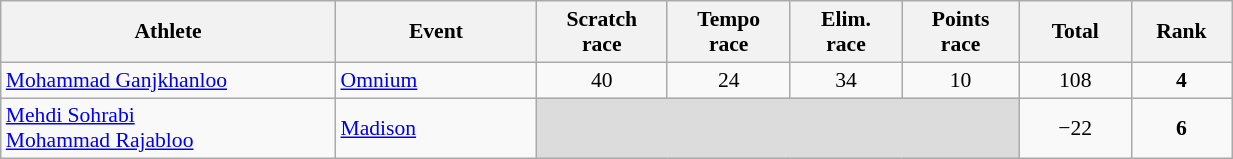<table class="wikitable" width="65%" style="text-align:center; font-size:90%">
<tr>
<th width="15%">Athlete</th>
<th width="9%">Event</th>
<th width="5%">Scratch<br>race</th>
<th width="5%">Tempo<br>race</th>
<th width="5%">Elim.<br>race</th>
<th width="5%">Points<br>race</th>
<th width="5%">Total</th>
<th width="4%">Rank</th>
</tr>
<tr>
<td align="left"><a href='#'>Mohammad Ganjkhanloo</a></td>
<td align="left"><a href='#'>Omnium</a></td>
<td>40</td>
<td>24</td>
<td>34</td>
<td>10</td>
<td>108</td>
<td><strong>4</strong></td>
</tr>
<tr>
<td align="left"><a href='#'>Mehdi Sohrabi</a><br><a href='#'>Mohammad Rajabloo</a></td>
<td align="left"><a href='#'>Madison</a></td>
<td colspan=4 bgcolor=#DCDCDC></td>
<td>−22</td>
<td><strong>6</strong></td>
</tr>
</table>
